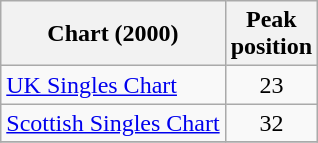<table class="wikitable sortable">
<tr>
<th>Chart (2000)</th>
<th>Peak<br>position</th>
</tr>
<tr>
<td><a href='#'>UK Singles Chart</a></td>
<td align="center">23</td>
</tr>
<tr>
<td><a href='#'>Scottish Singles Chart</a></td>
<td align="center">32</td>
</tr>
<tr>
</tr>
</table>
